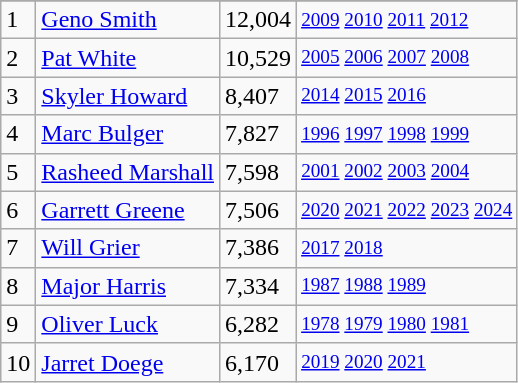<table class="wikitable">
<tr>
</tr>
<tr>
<td>1</td>
<td><a href='#'>Geno Smith</a></td>
<td><abbr>12,004</abbr></td>
<td style="font-size:80%;"><a href='#'>2009</a> <a href='#'>2010</a> <a href='#'>2011</a> <a href='#'>2012</a></td>
</tr>
<tr>
<td>2</td>
<td><a href='#'>Pat White</a></td>
<td><abbr>10,529</abbr></td>
<td style="font-size:80%;"><a href='#'>2005</a> <a href='#'>2006</a> <a href='#'>2007</a> <a href='#'>2008</a></td>
</tr>
<tr>
<td>3</td>
<td><a href='#'>Skyler Howard</a></td>
<td><abbr>8,407</abbr></td>
<td style="font-size:80%;"><a href='#'>2014</a> <a href='#'>2015</a> <a href='#'>2016</a></td>
</tr>
<tr>
<td>4</td>
<td><a href='#'>Marc Bulger</a></td>
<td><abbr>7,827</abbr></td>
<td style="font-size:80%;"><a href='#'>1996</a> <a href='#'>1997</a> <a href='#'>1998</a> <a href='#'>1999</a></td>
</tr>
<tr>
<td>5</td>
<td><a href='#'>Rasheed Marshall</a></td>
<td><abbr>7,598</abbr></td>
<td style="font-size:80%;"><a href='#'>2001</a> <a href='#'>2002</a> <a href='#'>2003</a> <a href='#'>2004</a></td>
</tr>
<tr>
<td>6</td>
<td><a href='#'>Garrett Greene</a></td>
<td><abbr>7,506</abbr></td>
<td style="font-size:80%;"><a href='#'>2020</a> <a href='#'>2021</a> <a href='#'>2022</a> <a href='#'>2023</a> <a href='#'>2024</a></td>
</tr>
<tr>
<td>7</td>
<td><a href='#'>Will Grier</a></td>
<td><abbr>7,386</abbr></td>
<td style="font-size:80%;"><a href='#'>2017</a> <a href='#'>2018</a></td>
</tr>
<tr>
<td>8</td>
<td><a href='#'>Major Harris</a></td>
<td><abbr>7,334</abbr></td>
<td style="font-size:80%;"><a href='#'>1987</a> <a href='#'>1988</a> <a href='#'>1989</a></td>
</tr>
<tr>
<td>9</td>
<td><a href='#'>Oliver Luck</a></td>
<td><abbr>6,282</abbr></td>
<td style="font-size:80%;"><a href='#'>1978</a> <a href='#'>1979</a> <a href='#'>1980</a> <a href='#'>1981</a></td>
</tr>
<tr>
<td>10</td>
<td><a href='#'>Jarret Doege</a></td>
<td><abbr>6,170</abbr></td>
<td style="font-size:80%;"><a href='#'>2019</a> <a href='#'>2020</a> <a href='#'>2021</a></td>
</tr>
</table>
